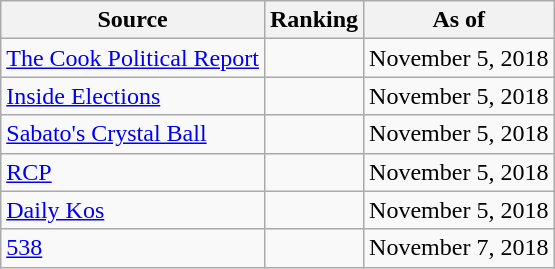<table class="wikitable" style="text-align:center">
<tr>
<th>Source</th>
<th>Ranking</th>
<th>As of</th>
</tr>
<tr>
<td align=left><a href='#'>The Cook Political Report</a></td>
<td></td>
<td>November 5, 2018</td>
</tr>
<tr>
<td align=left><a href='#'>Inside Elections</a></td>
<td></td>
<td>November 5, 2018</td>
</tr>
<tr>
<td align=left><a href='#'>Sabato's Crystal Ball</a></td>
<td></td>
<td>November 5, 2018</td>
</tr>
<tr>
<td align="left"><a href='#'>RCP</a></td>
<td></td>
<td>November 5, 2018</td>
</tr>
<tr>
<td align="left"><a href='#'>Daily Kos</a></td>
<td></td>
<td>November 5, 2018</td>
</tr>
<tr>
<td align="left"><a href='#'>538</a></td>
<td></td>
<td>November 7, 2018</td>
</tr>
</table>
